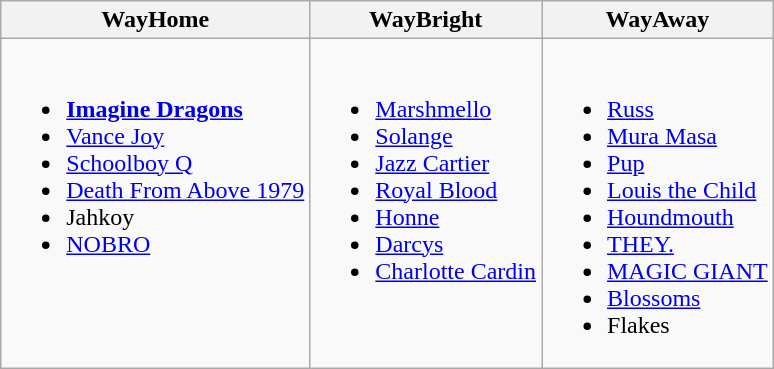<table class="wikitable">
<tr>
<th>WayHome</th>
<th>WayBright</th>
<th>WayAway</th>
</tr>
<tr valign="top">
<td><br><ul><li><strong><a href='#'>Imagine Dragons</a></strong></li><li><a href='#'>Vance Joy</a></li><li><a href='#'>Schoolboy Q</a></li><li><a href='#'>Death From Above 1979</a></li><li>Jahkoy</li><li><a href='#'>NOBRO</a></li></ul></td>
<td><br><ul><li><a href='#'>Marshmello</a></li><li><a href='#'>Solange</a></li><li><a href='#'>Jazz Cartier</a></li><li><a href='#'>Royal Blood</a></li><li><a href='#'>Honne</a></li><li><a href='#'>Darcys</a></li><li><a href='#'>Charlotte Cardin</a></li></ul></td>
<td><br><ul><li><a href='#'>Russ</a></li><li><a href='#'>Mura Masa</a></li><li><a href='#'>Pup</a></li><li><a href='#'>Louis the Child</a></li><li><a href='#'>Houndmouth</a></li><li><a href='#'>THEY.</a></li><li><a href='#'>MAGIC GIANT</a></li><li><a href='#'>Blossoms</a></li><li>Flakes</li></ul></td>
</tr>
</table>
